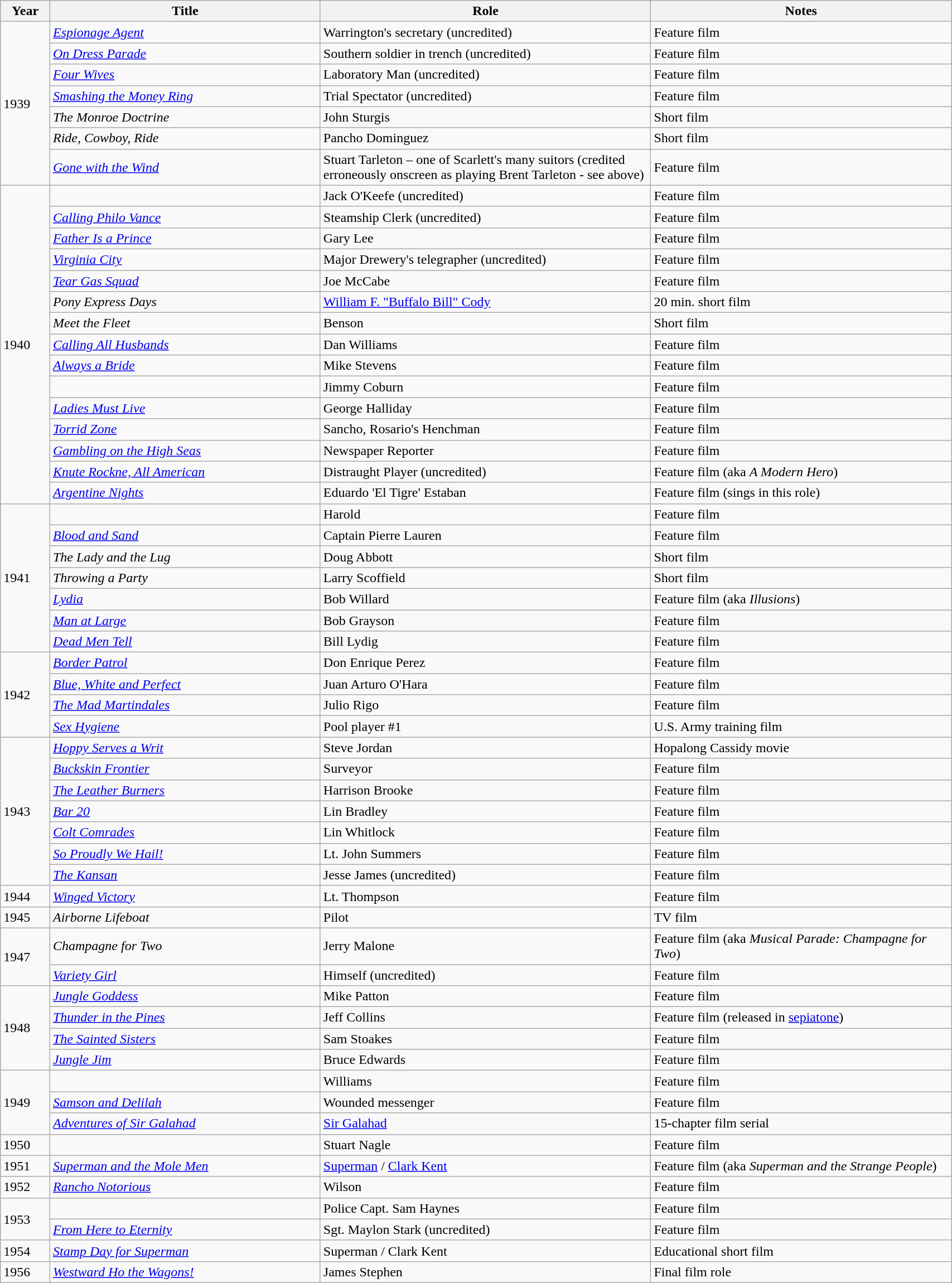<table class="wikitable sortable" width=90%>
<tr>
<th width=3%>Year</th>
<th width=18%>Title</th>
<th width=22%>Role</th>
<th class="unsortable" width=20%>Notes</th>
</tr>
<tr>
<td rowspan="7">1939</td>
<td><em><a href='#'>Espionage Agent</a></em></td>
<td>Warrington's secretary (uncredited)</td>
<td>Feature film</td>
</tr>
<tr>
<td><em><a href='#'>On Dress Parade</a></em></td>
<td>Southern soldier in trench (uncredited)</td>
<td>Feature film</td>
</tr>
<tr>
<td><em><a href='#'>Four Wives</a></em></td>
<td>Laboratory Man (uncredited)</td>
<td>Feature film</td>
</tr>
<tr>
<td><em><a href='#'>Smashing the Money Ring</a></em></td>
<td>Trial Spectator (uncredited)</td>
<td>Feature film</td>
</tr>
<tr>
<td><em>The Monroe Doctrine</em></td>
<td>John Sturgis</td>
<td>Short film</td>
</tr>
<tr>
<td><em>Ride, Cowboy, Ride</em></td>
<td>Pancho Dominguez</td>
<td>Short film</td>
</tr>
<tr>
<td><em><a href='#'>Gone with the Wind</a></em></td>
<td>Stuart Tarleton – one of Scarlett's many suitors (credited erroneously onscreen as playing Brent Tarleton - see above)</td>
<td>Feature film</td>
</tr>
<tr>
<td rowspan="15">1940</td>
<td><em></em></td>
<td>Jack O'Keefe (uncredited)</td>
<td>Feature film</td>
</tr>
<tr>
<td><em><a href='#'>Calling Philo Vance</a></em></td>
<td>Steamship Clerk (uncredited)</td>
<td>Feature film</td>
</tr>
<tr>
<td><em><a href='#'>Father Is a Prince</a></em></td>
<td>Gary Lee</td>
<td>Feature film</td>
</tr>
<tr>
<td><em><a href='#'>Virginia City</a></em></td>
<td>Major Drewery's telegrapher (uncredited)</td>
<td>Feature film</td>
</tr>
<tr>
<td><em><a href='#'>Tear Gas Squad</a></em></td>
<td>Joe McCabe</td>
<td>Feature film</td>
</tr>
<tr>
<td><em>Pony Express Days</em></td>
<td><a href='#'>William F. "Buffalo Bill" Cody</a></td>
<td>20 min. short film</td>
</tr>
<tr>
<td><em>Meet the Fleet</em></td>
<td>Benson</td>
<td>Short film</td>
</tr>
<tr>
<td><em><a href='#'>Calling All Husbands</a></em></td>
<td>Dan Williams</td>
<td>Feature film</td>
</tr>
<tr>
<td><em><a href='#'>Always a Bride</a></em></td>
<td>Mike Stevens</td>
<td>Feature film</td>
</tr>
<tr>
<td><em></em></td>
<td>Jimmy Coburn</td>
<td>Feature film</td>
</tr>
<tr>
<td><a href='#'><em>Ladies Must Live</em></a></td>
<td>George Halliday</td>
<td>Feature film</td>
</tr>
<tr>
<td><em><a href='#'>Torrid Zone</a></em></td>
<td>Sancho, Rosario's Henchman</td>
<td>Feature film</td>
</tr>
<tr>
<td><em><a href='#'>Gambling on the High Seas</a></em></td>
<td>Newspaper Reporter</td>
<td>Feature film</td>
</tr>
<tr>
<td><em><a href='#'>Knute Rockne, All American</a></em></td>
<td>Distraught Player (uncredited)</td>
<td>Feature film (aka <em>A Modern Hero</em>)</td>
</tr>
<tr>
<td><em><a href='#'>Argentine Nights</a></em></td>
<td>Eduardo 'El Tigre' Estaban</td>
<td>Feature film (sings in this role)</td>
</tr>
<tr>
<td rowspan="7">1941</td>
<td><em></em></td>
<td>Harold</td>
<td>Feature film</td>
</tr>
<tr>
<td><em><a href='#'>Blood and Sand</a></em></td>
<td>Captain Pierre Lauren</td>
<td>Feature film</td>
</tr>
<tr>
<td><em>The Lady and the Lug</em></td>
<td>Doug Abbott</td>
<td>Short film</td>
</tr>
<tr>
<td><em>Throwing a Party</em></td>
<td>Larry Scoffield</td>
<td>Short film</td>
</tr>
<tr>
<td><em><a href='#'>Lydia</a></em></td>
<td>Bob Willard</td>
<td>Feature film (aka <em>Illusions</em>)</td>
</tr>
<tr>
<td><em><a href='#'>Man at Large</a></em></td>
<td>Bob Grayson</td>
<td>Feature film</td>
</tr>
<tr>
<td><em><a href='#'>Dead Men Tell</a></em></td>
<td>Bill Lydig</td>
<td>Feature film</td>
</tr>
<tr>
<td rowspan="4">1942</td>
<td><em><a href='#'>Border Patrol</a></em></td>
<td>Don Enrique Perez</td>
<td>Feature film</td>
</tr>
<tr>
<td><em><a href='#'>Blue, White and Perfect</a></em></td>
<td>Juan Arturo O'Hara</td>
<td>Feature film</td>
</tr>
<tr>
<td><em><a href='#'>The Mad Martindales</a></em></td>
<td>Julio Rigo</td>
<td>Feature film</td>
</tr>
<tr>
<td><em><a href='#'>Sex Hygiene</a></em></td>
<td>Pool player #1</td>
<td>U.S. Army training film</td>
</tr>
<tr>
<td rowspan="7">1943</td>
<td><em><a href='#'>Hoppy Serves a Writ</a></em></td>
<td>Steve Jordan</td>
<td>Hopalong Cassidy movie</td>
</tr>
<tr>
<td><em><a href='#'>Buckskin Frontier</a></em></td>
<td>Surveyor</td>
<td>Feature film</td>
</tr>
<tr>
<td><em><a href='#'>The Leather Burners</a></em></td>
<td>Harrison Brooke</td>
<td>Feature film</td>
</tr>
<tr>
<td><em><a href='#'>Bar 20</a></em></td>
<td>Lin Bradley</td>
<td>Feature film</td>
</tr>
<tr>
<td><em><a href='#'>Colt Comrades</a></em></td>
<td>Lin Whitlock</td>
<td>Feature film</td>
</tr>
<tr>
<td><em><a href='#'>So Proudly We Hail!</a></em></td>
<td>Lt. John Summers</td>
<td>Feature film</td>
</tr>
<tr>
<td><em><a href='#'>The Kansan</a></em></td>
<td>Jesse James (uncredited)</td>
<td>Feature film</td>
</tr>
<tr>
<td>1944</td>
<td><em><a href='#'>Winged Victory</a></em></td>
<td>Lt. Thompson</td>
<td>Feature film</td>
</tr>
<tr>
<td>1945</td>
<td><em>Airborne Lifeboat</em></td>
<td>Pilot</td>
<td>TV film</td>
</tr>
<tr>
<td rowspan="2">1947</td>
<td><em>Champagne for Two</em></td>
<td>Jerry Malone</td>
<td>Feature film (aka <em>Musical Parade: Champagne for Two</em>)</td>
</tr>
<tr>
<td><em><a href='#'>Variety Girl</a></em></td>
<td>Himself (uncredited)</td>
<td>Feature film</td>
</tr>
<tr>
<td rowspan="4">1948</td>
<td><em><a href='#'>Jungle Goddess</a></em></td>
<td>Mike Patton</td>
<td>Feature film</td>
</tr>
<tr>
<td><em><a href='#'>Thunder in the Pines</a></em></td>
<td>Jeff Collins</td>
<td>Feature film (released in <a href='#'>sepiatone</a>)</td>
</tr>
<tr>
<td><em><a href='#'>The Sainted Sisters</a></em></td>
<td>Sam Stoakes</td>
<td>Feature film</td>
</tr>
<tr>
<td><em><a href='#'>Jungle Jim</a></em></td>
<td>Bruce Edwards</td>
<td>Feature film</td>
</tr>
<tr>
<td rowspan="3">1949</td>
<td><em></em></td>
<td>Williams</td>
<td>Feature film</td>
</tr>
<tr>
<td><em><a href='#'>Samson and Delilah</a></em></td>
<td>Wounded messenger</td>
<td>Feature film</td>
</tr>
<tr>
<td><em><a href='#'>Adventures of Sir Galahad</a></em></td>
<td><a href='#'>Sir Galahad</a></td>
<td>15-chapter film serial</td>
</tr>
<tr>
<td>1950</td>
<td><em></em></td>
<td>Stuart Nagle</td>
<td>Feature film</td>
</tr>
<tr>
<td>1951</td>
<td><em><a href='#'>Superman and the Mole Men</a></em></td>
<td><a href='#'>Superman</a> / <a href='#'>Clark Kent</a></td>
<td>Feature film (aka <em>Superman and the Strange People</em>)</td>
</tr>
<tr>
<td>1952</td>
<td><em><a href='#'>Rancho Notorious</a></em></td>
<td>Wilson</td>
<td>Feature film</td>
</tr>
<tr>
<td rowspan="2">1953</td>
<td><em></em></td>
<td>Police Capt. Sam Haynes</td>
<td>Feature film</td>
</tr>
<tr>
<td><em><a href='#'>From Here to Eternity</a></em></td>
<td>Sgt. Maylon Stark (uncredited)</td>
<td>Feature film</td>
</tr>
<tr>
<td>1954</td>
<td><em><a href='#'>Stamp Day for Superman</a></em></td>
<td>Superman / Clark Kent</td>
<td>Educational short film</td>
</tr>
<tr>
<td>1956</td>
<td><em><a href='#'>Westward Ho the Wagons!</a></em></td>
<td>James Stephen</td>
<td>Final film role</td>
</tr>
</table>
